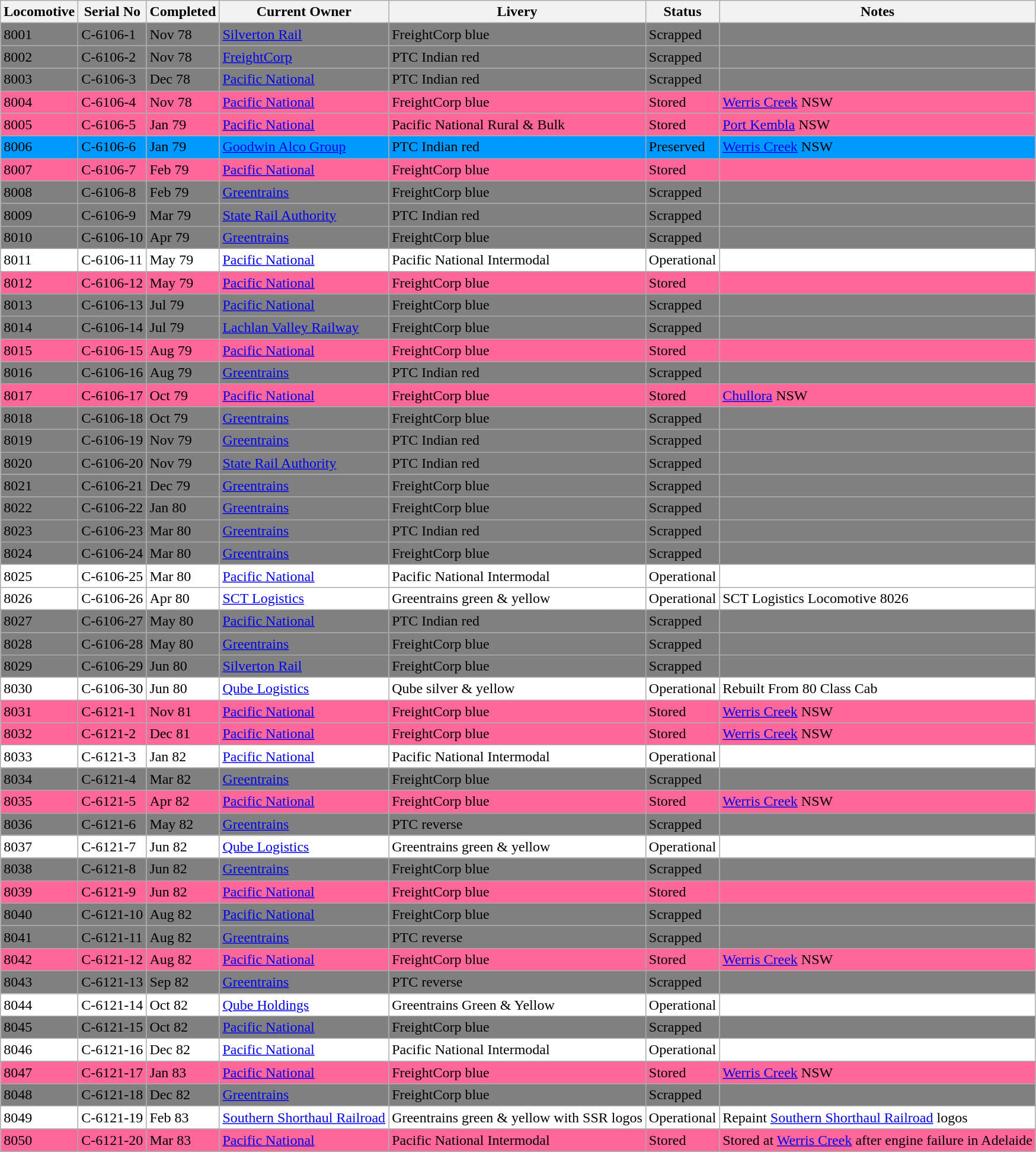<table class="wikitable sortable">
<tr>
<th>Locomotive</th>
<th>Serial No</th>
<th>Completed</th>
<th>Current Owner</th>
<th>Livery</th>
<th>Status</th>
<th>Notes</th>
</tr>
<tr>
<td bgcolor=#808080>8001</td>
<td bgcolor=#808080>C-6106-1</td>
<td bgcolor=#808080>Nov 78</td>
<td bgcolor=#808080><a href='#'>Silverton Rail</a></td>
<td bgcolor=#808080>FreightCorp blue</td>
<td bgcolor=#808080>Scrapped</td>
<td bgcolor=#808080></td>
</tr>
<tr>
<td bgcolor=#808080>8002</td>
<td bgcolor=#808080>C-6106-2</td>
<td bgcolor=#808080>Nov 78</td>
<td bgcolor=#808080><a href='#'>FreightCorp</a></td>
<td bgcolor=#808080>PTC Indian red</td>
<td bgcolor=#808080>Scrapped</td>
<td bgcolor=#808080></td>
</tr>
<tr>
<td bgcolor=#808080>8003</td>
<td bgcolor=#808080>C-6106-3</td>
<td bgcolor=#808080>Dec 78</td>
<td bgcolor=#808080><a href='#'>Pacific National</a></td>
<td bgcolor=#808080>PTC Indian red</td>
<td bgcolor=#808080>Scrapped</td>
<td bgcolor=#808080></td>
</tr>
<tr>
<td bgcolor=#FF6699>8004</td>
<td bgcolor=#FF6699>C-6106-4</td>
<td bgcolor=#FF6699>Nov 78</td>
<td bgcolor=#FF6699><a href='#'>Pacific National</a></td>
<td bgcolor=#FF6699>FreightCorp blue</td>
<td bgcolor=#FF6699>Stored</td>
<td bgcolor=#FF6699><a href='#'>Werris Creek</a> NSW</td>
</tr>
<tr>
<td bgcolor=#FF6699>8005</td>
<td bgcolor=#FF6699>C-6106-5</td>
<td bgcolor=#FF6699>Jan 79</td>
<td bgcolor=#FF6699><a href='#'>Pacific National</a></td>
<td bgcolor=#FF6699>Pacific National Rural & Bulk</td>
<td bgcolor=#FF6699>Stored</td>
<td bgcolor=#FF6699><a href='#'>Port Kembla</a> NSW</td>
</tr>
<tr>
<td bgcolor=#0099FF>8006</td>
<td bgcolor=#0099FF>C-6106-6</td>
<td bgcolor=#0099FF>Jan 79</td>
<td bgcolor=#0099FF><a href='#'>Goodwin Alco Group</a></td>
<td bgcolor=#0099FF>PTC Indian red</td>
<td bgcolor=#0099FF>Preserved</td>
<td bgcolor=#0099FF><a href='#'>Werris Creek</a> NSW</td>
</tr>
<tr>
<td bgcolor=#FF6699>8007</td>
<td bgcolor=#FF6699>C-6106-7</td>
<td bgcolor=#FF6699>Feb 79</td>
<td bgcolor=#FF6699><a href='#'>Pacific National</a></td>
<td bgcolor=#FF6699>FreightCorp blue</td>
<td bgcolor=#FF6699>Stored</td>
<td bgcolor=#FF6699></td>
</tr>
<tr>
<td bgcolor=#808080>8008</td>
<td bgcolor=#808080>C-6106-8</td>
<td bgcolor=#808080>Feb 79</td>
<td bgcolor=#808080><a href='#'>Greentrains</a></td>
<td bgcolor=#808080>FreightCorp blue</td>
<td bgcolor=#808080>Scrapped</td>
<td bgcolor=#808080></td>
</tr>
<tr>
<td bgcolor=#808080>8009</td>
<td bgcolor=#808080>C-6106-9</td>
<td bgcolor=#808080>Mar 79</td>
<td bgcolor=#808080><a href='#'>State Rail Authority</a></td>
<td bgcolor=#808080>PTC Indian red</td>
<td bgcolor=#808080>Scrapped</td>
<td bgcolor=#808080></td>
</tr>
<tr>
<td bgcolor=#808080>8010</td>
<td bgcolor=#808080>C-6106-10</td>
<td bgcolor=#808080>Apr 79</td>
<td bgcolor=#808080><a href='#'>Greentrains</a></td>
<td bgcolor=#808080>FreightCorp blue</td>
<td bgcolor=#808080>Scrapped</td>
<td bgcolor=#808080></td>
</tr>
<tr>
<td bgcolor=#FFFFFF>8011</td>
<td bgcolor=#FFFFFF>C-6106-11</td>
<td bgcolor=#FFFFFF>May 79</td>
<td bgcolor=#FFFFFF><a href='#'>Pacific National</a></td>
<td bgcolor=#FFFFFF>Pacific National Intermodal</td>
<td bgcolor=#FFFFFF>Operational</td>
<td bgcolor=#FFFFFF></td>
</tr>
<tr>
<td bgcolor=#FF6699>8012</td>
<td bgcolor=#FF6699>C-6106-12</td>
<td bgcolor=#FF6699>May 79</td>
<td bgcolor=#FF6699><a href='#'>Pacific National</a></td>
<td bgcolor=#FF6699>FreightCorp blue</td>
<td bgcolor=#FF6699>Stored</td>
<td bgcolor=#FF6699></td>
</tr>
<tr>
<td bgcolor=#808080>8013</td>
<td bgcolor=#808080>C-6106-13</td>
<td bgcolor=#808080>Jul 79</td>
<td bgcolor=#808080><a href='#'>Pacific National</a></td>
<td bgcolor=#808080>FreightCorp blue</td>
<td bgcolor=#808080>Scrapped</td>
<td bgcolor=#808080></td>
</tr>
<tr>
<td bgcolor=#808080>8014</td>
<td bgcolor=#808080>C-6106-14</td>
<td bgcolor=#808080>Jul 79</td>
<td bgcolor=#808080><a href='#'>Lachlan Valley Railway</a></td>
<td bgcolor=#808080>FreightCorp blue</td>
<td bgcolor=#808080>Scrapped</td>
<td bgcolor=#808080></td>
</tr>
<tr>
<td bgcolor=#FF6699>8015</td>
<td bgcolor=#FF6699>C-6106-15</td>
<td bgcolor=#FF6699>Aug 79</td>
<td bgcolor=#FF6699><a href='#'>Pacific National</a></td>
<td bgcolor=#FF6699>FreightCorp blue</td>
<td bgcolor=#FF6699>Stored</td>
<td bgcolor=#FF6699></td>
</tr>
<tr>
<td bgcolor=#808080>8016</td>
<td bgcolor=#808080>C-6106-16</td>
<td bgcolor=#808080>Aug 79</td>
<td bgcolor=#808080><a href='#'>Greentrains</a></td>
<td bgcolor=#808080>PTC Indian red</td>
<td bgcolor=#808080>Scrapped</td>
<td bgcolor=#808080></td>
</tr>
<tr>
<td bgcolor=#FF6699>8017</td>
<td bgcolor=#FF6699>C-6106-17</td>
<td bgcolor=#FF6699>Oct 79</td>
<td bgcolor=#FF6699><a href='#'>Pacific National</a></td>
<td bgcolor=#FF6699>FreightCorp blue</td>
<td bgcolor=#FF6699>Stored</td>
<td bgcolor=#FF6699><a href='#'>Chullora</a> NSW</td>
</tr>
<tr>
<td bgcolor=#808080>8018</td>
<td bgcolor=#808080>C-6106-18</td>
<td bgcolor=#808080>Oct 79</td>
<td bgcolor=#808080><a href='#'>Greentrains</a></td>
<td bgcolor=#808080>FreightCorp blue</td>
<td bgcolor=#808080>Scrapped</td>
<td bgcolor=#808080></td>
</tr>
<tr>
<td bgcolor=#808080>8019</td>
<td bgcolor=#808080>C-6106-19</td>
<td bgcolor=#808080>Nov 79</td>
<td bgcolor=#808080><a href='#'>Greentrains</a></td>
<td bgcolor=#808080>PTC Indian red</td>
<td bgcolor=#808080>Scrapped</td>
<td bgcolor=#808080></td>
</tr>
<tr>
<td bgcolor=#808080>8020</td>
<td bgcolor=#808080>C-6106-20</td>
<td bgcolor=#808080>Nov 79</td>
<td bgcolor=#808080><a href='#'>State Rail Authority</a></td>
<td bgcolor=#808080>PTC Indian red</td>
<td bgcolor=#808080>Scrapped</td>
<td bgcolor=#808080></td>
</tr>
<tr>
<td bgcolor=#808080>8021</td>
<td bgcolor=#808080>C-6106-21</td>
<td bgcolor=#808080>Dec 79</td>
<td bgcolor=#808080><a href='#'>Greentrains</a></td>
<td bgcolor=#808080>FreightCorp blue</td>
<td bgcolor=#808080>Scrapped</td>
<td bgcolor=#808080></td>
</tr>
<tr>
<td bgcolor=#808080>8022</td>
<td bgcolor=#808080>C-6106-22</td>
<td bgcolor=#808080>Jan 80</td>
<td bgcolor=#808080><a href='#'>Greentrains</a></td>
<td bgcolor=#808080>FreightCorp blue</td>
<td bgcolor=#808080>Scrapped</td>
<td bgcolor=#808080></td>
</tr>
<tr>
<td bgcolor=#808080>8023</td>
<td bgcolor=#808080>C-6106-23</td>
<td bgcolor=#808080>Mar 80</td>
<td bgcolor=#808080><a href='#'>Greentrains</a></td>
<td bgcolor=#808080>PTC Indian red</td>
<td bgcolor=#808080>Scrapped</td>
<td bgcolor=#808080></td>
</tr>
<tr>
<td bgcolor=#808080>8024</td>
<td bgcolor=#808080>C-6106-24</td>
<td bgcolor=#808080>Mar 80</td>
<td bgcolor=#808080><a href='#'>Greentrains</a></td>
<td bgcolor=#808080>FreightCorp blue</td>
<td bgcolor=#808080>Scrapped</td>
<td bgcolor=#808080></td>
</tr>
<tr>
<td bgcolor=#FFFFFF>8025</td>
<td bgcolor=#FFFFFF>C-6106-25</td>
<td bgcolor=#FFFFFF>Mar 80</td>
<td bgcolor=#FFFFFF><a href='#'>Pacific National</a></td>
<td bgcolor=#FFFFFF>Pacific National Intermodal</td>
<td bgcolor=#FFFFFF>Operational</td>
<td bgcolor=#FFFFFF></td>
</tr>
<tr>
<td bgcolor=#FFFFFF>8026</td>
<td bgcolor=#FFFFFF>C-6106-26</td>
<td bgcolor=#FFFFFF>Apr 80</td>
<td bgcolor=#FFFFFF><a href='#'>SCT Logistics</a></td>
<td bgcolor=#FFFFFF>Greentrains green & yellow</td>
<td bgcolor=#FFFFFF>Operational</td>
<td bgcolor=#FFFFFF>SCT Logistics Locomotive 8026</td>
</tr>
<tr>
<td bgcolor=#808080>8027</td>
<td bgcolor=#808080>C-6106-27</td>
<td bgcolor=#808080>May 80</td>
<td bgcolor=#808080><a href='#'>Pacific National</a></td>
<td bgcolor=#808080>PTC Indian red</td>
<td bgcolor=#808080>Scrapped</td>
<td bgcolor=#808080></td>
</tr>
<tr>
<td bgcolor=#808080>8028</td>
<td bgcolor=#808080>C-6106-28</td>
<td bgcolor=#808080>May 80</td>
<td bgcolor=#808080><a href='#'>Greentrains</a></td>
<td bgcolor=#808080>FreightCorp blue</td>
<td bgcolor=#808080>Scrapped</td>
<td bgcolor=#808080></td>
</tr>
<tr>
<td bgcolor=#808080>8029</td>
<td bgcolor=#808080>C-6106-29</td>
<td bgcolor=#808080>Jun 80</td>
<td bgcolor=#808080><a href='#'>Silverton Rail</a></td>
<td bgcolor=#808080>FreightCorp blue</td>
<td bgcolor=#808080>Scrapped</td>
<td bgcolor=#808080></td>
</tr>
<tr>
<td bgcolor=#FFFFFF>8030</td>
<td bgcolor=#FFFFFF>C-6106-30</td>
<td bgcolor=#FFFFFF>Jun 80</td>
<td bgcolor=#FFFFFF><a href='#'>Qube Logistics</a></td>
<td bgcolor=#FFFFFF>Qube silver & yellow</td>
<td bgcolor=#FFFFFF>Operational</td>
<td bgcolor=#FFFFFF>Rebuilt From 80 Class Cab</td>
</tr>
<tr>
<td bgcolor=#FF6699>8031</td>
<td bgcolor=#FF6699>C-6121-1</td>
<td bgcolor=#FF6699>Nov 81</td>
<td bgcolor=#FF6699><a href='#'>Pacific National</a></td>
<td bgcolor=#FF6699>FreightCorp blue</td>
<td bgcolor=#FF6699>Stored</td>
<td bgcolor=#FF6699><a href='#'>Werris Creek</a> NSW</td>
</tr>
<tr>
<td bgcolor=#FF6699>8032</td>
<td bgcolor=#FF6699>C-6121-2</td>
<td bgcolor=#FF6699>Dec 81</td>
<td bgcolor=#FF6699><a href='#'>Pacific National</a></td>
<td bgcolor=#FF6699>FreightCorp blue</td>
<td bgcolor=#FF6699>Stored</td>
<td bgcolor=#FF6699><a href='#'>Werris Creek</a> NSW</td>
</tr>
<tr>
<td bgcolor=#FFFFFF>8033</td>
<td bgcolor=#FFFFFF>C-6121-3</td>
<td bgcolor=#FFFFFF>Jan 82</td>
<td bgcolor=#FFFFFF><a href='#'>Pacific National</a></td>
<td bgcolor=#FFFFFF>Pacific National Intermodal</td>
<td bgcolor=#FFFFFF>Operational</td>
<td bgcolor=#FFFFFF></td>
</tr>
<tr>
<td bgcolor=#808080>8034</td>
<td bgcolor=#808080>C-6121-4</td>
<td bgcolor=#808080>Mar 82</td>
<td bgcolor=#808080><a href='#'>Greentrains</a></td>
<td bgcolor=#808080>FreightCorp blue</td>
<td bgcolor=#808080>Scrapped</td>
<td bgcolor=#808080></td>
</tr>
<tr>
<td bgcolor=#FF6699>8035</td>
<td bgcolor=#FF6699>C-6121-5</td>
<td bgcolor=#FF6699>Apr 82</td>
<td bgcolor=#FF6699><a href='#'>Pacific National</a></td>
<td bgcolor=#FF6699>FreightCorp blue</td>
<td bgcolor=#FF6699>Stored</td>
<td bgcolor=#FF6699><a href='#'>Werris Creek</a> NSW</td>
</tr>
<tr>
<td bgcolor=#808080>8036</td>
<td bgcolor=#808080>C-6121-6</td>
<td bgcolor=#808080>May 82</td>
<td bgcolor=#808080><a href='#'>Greentrains</a></td>
<td bgcolor=#808080>PTC reverse</td>
<td bgcolor=#808080>Scrapped</td>
<td bgcolor=#808080></td>
</tr>
<tr>
<td bgcolor=#FFFFFF>8037</td>
<td bgcolor=#FFFFFF>C-6121-7</td>
<td bgcolor=#FFFFFF>Jun 82</td>
<td bgcolor=#FFFFFF><a href='#'>Qube Logistics</a></td>
<td bgcolor=#FFFFFF>Greentrains green & yellow</td>
<td bgcolor=#FFFFFF>Operational</td>
<td bgcolor=#FFFFFF></td>
</tr>
<tr>
<td bgcolor=#808080>8038</td>
<td bgcolor=#808080>C-6121-8</td>
<td bgcolor=#808080>Jun 82</td>
<td bgcolor=#808080><a href='#'>Greentrains</a></td>
<td bgcolor=#808080>FreightCorp blue</td>
<td bgcolor=#808080>Scrapped</td>
<td bgcolor=#808080></td>
</tr>
<tr>
<td bgcolor=#FF6699>8039</td>
<td bgcolor=#FF6699>C-6121-9</td>
<td bgcolor=#FF6699>Jun 82</td>
<td bgcolor=#FF6699><a href='#'>Pacific National</a></td>
<td bgcolor=#FF6699>FreightCorp blue</td>
<td bgcolor=#FF6699>Stored</td>
<td bgcolor=#FF6699></td>
</tr>
<tr>
<td bgcolor=#808080>8040</td>
<td bgcolor=#808080>C-6121-10</td>
<td bgcolor=#808080>Aug 82</td>
<td bgcolor=#808080><a href='#'>Pacific National</a></td>
<td bgcolor=#808080>FreightCorp blue</td>
<td bgcolor=#808080>Scrapped</td>
<td bgcolor=#808080></td>
</tr>
<tr>
<td bgcolor=#808080>8041</td>
<td bgcolor=#808080>C-6121-11</td>
<td bgcolor=#808080>Aug 82</td>
<td bgcolor=#808080><a href='#'>Greentrains</a></td>
<td bgcolor=#808080>PTC reverse</td>
<td bgcolor=#808080>Scrapped</td>
<td bgcolor=#808080></td>
</tr>
<tr>
<td bgcolor=#FF6699>8042</td>
<td bgcolor=#FF6699>C-6121-12</td>
<td bgcolor=#FF6699>Aug 82</td>
<td bgcolor=#FF6699><a href='#'>Pacific National</a></td>
<td bgcolor=#FF6699>FreightCorp blue</td>
<td bgcolor=#FF6699>Stored</td>
<td bgcolor=#FF6699><a href='#'>Werris Creek</a> NSW</td>
</tr>
<tr>
<td bgcolor=#808080>8043</td>
<td bgcolor=#808080>C-6121-13</td>
<td bgcolor=#808080>Sep 82</td>
<td bgcolor=#808080><a href='#'>Greentrains</a></td>
<td bgcolor=#808080>PTC reverse</td>
<td bgcolor=#808080>Scrapped</td>
<td bgcolor=#808080></td>
</tr>
<tr>
<td bgcolor=#FFFFFF>8044</td>
<td bgcolor=#FFFFFF>C-6121-14</td>
<td bgcolor=#FFFFFF>Oct 82</td>
<td bgcolor=#FFFFFF><a href='#'>Qube Holdings</a></td>
<td bgcolor=#FFFFFF>Greentrains Green & Yellow</td>
<td bgcolor=#FFFFFF>Operational</td>
<td bgcolor=#FFFFFF></td>
</tr>
<tr>
<td bgcolor=#808080>8045</td>
<td bgcolor=#808080>C-6121-15</td>
<td bgcolor=#808080>Oct 82</td>
<td bgcolor=#808080><a href='#'>Pacific National</a></td>
<td bgcolor=#808080>FreightCorp blue</td>
<td bgcolor=#808080>Scrapped</td>
<td bgcolor=#808080></td>
</tr>
<tr>
<td bgcolor=#FFFFFF>8046</td>
<td bgcolor=#FFFFFF>C-6121-16</td>
<td bgcolor=#FFFFFF>Dec 82</td>
<td bgcolor=#FFFFFF><a href='#'>Pacific National</a></td>
<td bgcolor=#FFFFFF>Pacific National Intermodal</td>
<td bgcolor=#FFFFFF>Operational</td>
<td bgcolor=#FFFFFF></td>
</tr>
<tr>
<td bgcolor=#FF6699>8047</td>
<td bgcolor=#FF6699>C-6121-17</td>
<td bgcolor=#FF6699>Jan 83</td>
<td bgcolor=#FF6699><a href='#'>Pacific National</a></td>
<td bgcolor=#FF6699>FreightCorp blue</td>
<td bgcolor=#FF6699>Stored</td>
<td bgcolor=#FF6699><a href='#'>Werris Creek</a> NSW</td>
</tr>
<tr>
<td bgcolor=#808080>8048</td>
<td bgcolor=#808080>C-6121-18</td>
<td bgcolor=#808080>Dec 82</td>
<td bgcolor=#808080><a href='#'>Greentrains</a></td>
<td bgcolor=#808080>FreightCorp blue</td>
<td bgcolor=#808080>Scrapped</td>
<td bgcolor=#808080></td>
</tr>
<tr>
<td bgcolor=#FFFFFF>8049</td>
<td bgcolor=#FFFFFF>C-6121-19</td>
<td bgcolor=#FFFFFF>Feb 83</td>
<td bgcolor=#FFFFFF><a href='#'>Southern Shorthaul Railroad</a></td>
<td bgcolor=#FFFFFF>Greentrains green & yellow with SSR logos</td>
<td bgcolor=#FFFFFF>Operational</td>
<td bgcolor=#FFFFFF>Repaint <a href='#'>Southern Shorthaul Railroad</a> logos</td>
</tr>
<tr>
<td bgcolor=#FF6699>8050</td>
<td bgcolor=#FF6699>C-6121-20</td>
<td bgcolor=#FF6699>Mar 83</td>
<td bgcolor=#FF6699><a href='#'>Pacific National</a></td>
<td bgcolor=#FF6699>Pacific National Intermodal</td>
<td bgcolor=#FF6699>Stored</td>
<td bgcolor=#FF6699>Stored at <a href='#'>Werris Creek</a> after engine failure in Adelaide</td>
</tr>
<tr>
</tr>
</table>
